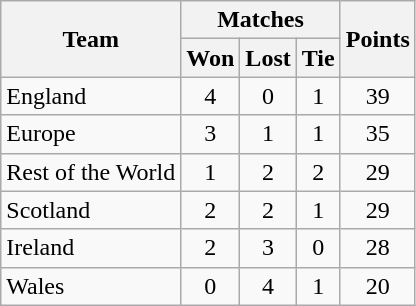<table class="wikitable" style="text-align:center">
<tr>
<th rowspan=2>Team</th>
<th colspan=3>Matches</th>
<th rowspan=2>Points</th>
</tr>
<tr>
<th>Won</th>
<th>Lost</th>
<th>Tie</th>
</tr>
<tr>
<td align=left> England</td>
<td>4</td>
<td>0</td>
<td>1</td>
<td>39</td>
</tr>
<tr>
<td align=left> Europe</td>
<td>3</td>
<td>1</td>
<td>1</td>
<td>35</td>
</tr>
<tr>
<td align=left>Rest of the World</td>
<td>1</td>
<td>2</td>
<td>2</td>
<td>29</td>
</tr>
<tr>
<td align=left> Scotland</td>
<td>2</td>
<td>2</td>
<td>1</td>
<td>29</td>
</tr>
<tr>
<td align=left> Ireland</td>
<td>2</td>
<td>3</td>
<td>0</td>
<td>28</td>
</tr>
<tr>
<td align=left> Wales</td>
<td>0</td>
<td>4</td>
<td>1</td>
<td>20</td>
</tr>
</table>
